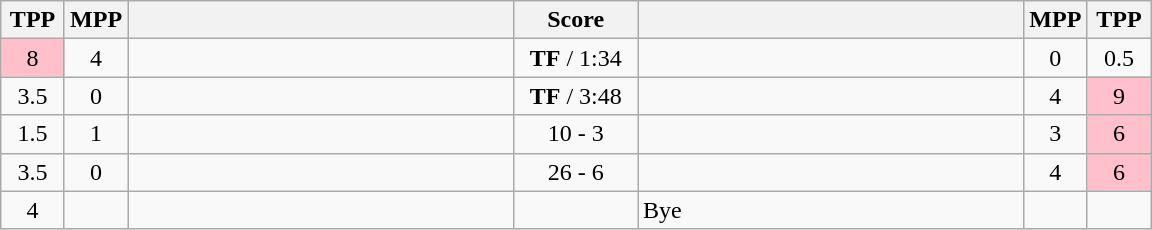<table class="wikitable" style="text-align: center;" |>
<tr>
<th width="35">TPP</th>
<th width="35">MPP</th>
<th width="250"></th>
<th width="75">Score</th>
<th width="250"></th>
<th width="35">MPP</th>
<th width="35">TPP</th>
</tr>
<tr>
<td bgcolor=pink>8</td>
<td>4</td>
<td style="text-align:left;"></td>
<td><strong>TF</strong> / 1:34</td>
<td style="text-align:left;"><strong></strong></td>
<td>0</td>
<td>0.5</td>
</tr>
<tr>
<td>3.5</td>
<td>0</td>
<td style="text-align:left;"><strong></strong></td>
<td><strong>TF</strong> / 3:48</td>
<td style="text-align:left;"></td>
<td>4</td>
<td bgcolor=pink>9</td>
</tr>
<tr>
<td>1.5</td>
<td>1</td>
<td style="text-align:left;"><strong></strong></td>
<td>10 - 3</td>
<td style="text-align:left;"></td>
<td>3</td>
<td bgcolor=pink>6</td>
</tr>
<tr>
<td>3.5</td>
<td>0</td>
<td style="text-align:left;"><strong></strong></td>
<td>26 - 6</td>
<td style="text-align:left;"></td>
<td>4</td>
<td bgcolor=pink>6</td>
</tr>
<tr>
<td>4</td>
<td></td>
<td style="text-align:left;"><strong></strong></td>
<td></td>
<td style="text-align:left;">Bye</td>
<td></td>
<td></td>
</tr>
</table>
